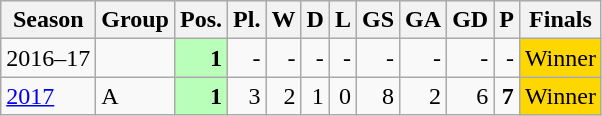<table class="wikitable">
<tr style="background:#efefef;">
<th>Season</th>
<th>Group</th>
<th>Pos.</th>
<th>Pl.</th>
<th>W</th>
<th>D</th>
<th>L</th>
<th>GS</th>
<th>GA</th>
<th>GD</th>
<th>P</th>
<th>Finals</th>
</tr>
<tr>
<td>2016–17</td>
<td></td>
<td align=right bgcolor=B9FFB9><strong>1</strong></td>
<td align=right>-</td>
<td align=right>-</td>
<td align=right>-</td>
<td align=right>-</td>
<td align=right>-</td>
<td align=right>-</td>
<td align=right>-</td>
<td align=right>-</td>
<td bgcolor=gold>Winner</td>
</tr>
<tr>
<td><a href='#'>2017</a></td>
<td>A</td>
<td align=right bgcolor=B9FFB9><strong>1</strong></td>
<td align=right>3</td>
<td align=right>2</td>
<td align=right>1</td>
<td align=right>0</td>
<td align=right>8</td>
<td align=right>2</td>
<td align=right>6</td>
<td align=right><strong>7</strong></td>
<td bgcolor=gold>Winner</td>
</tr>
</table>
